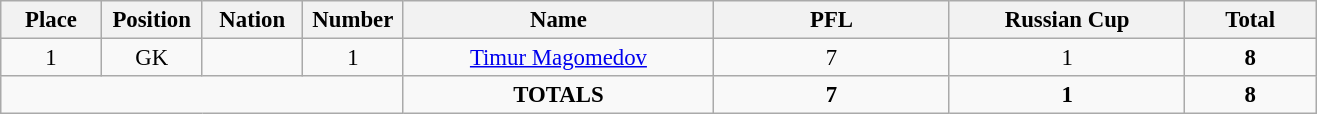<table class="wikitable" style="font-size: 95%; text-align: center;">
<tr>
<th width=60>Place</th>
<th width=60>Position</th>
<th width=60>Nation</th>
<th width=60>Number</th>
<th width=200>Name</th>
<th width=150>PFL</th>
<th width=150>Russian Cup</th>
<th width=80><strong>Total</strong></th>
</tr>
<tr>
<td>1</td>
<td>GK</td>
<td></td>
<td>1</td>
<td><a href='#'>Timur Magomedov</a></td>
<td>7</td>
<td>1</td>
<td><strong>8</strong></td>
</tr>
<tr>
<td colspan="4"></td>
<td><strong>TOTALS</strong></td>
<td><strong>7</strong></td>
<td><strong>1</strong></td>
<td><strong>8</strong></td>
</tr>
</table>
